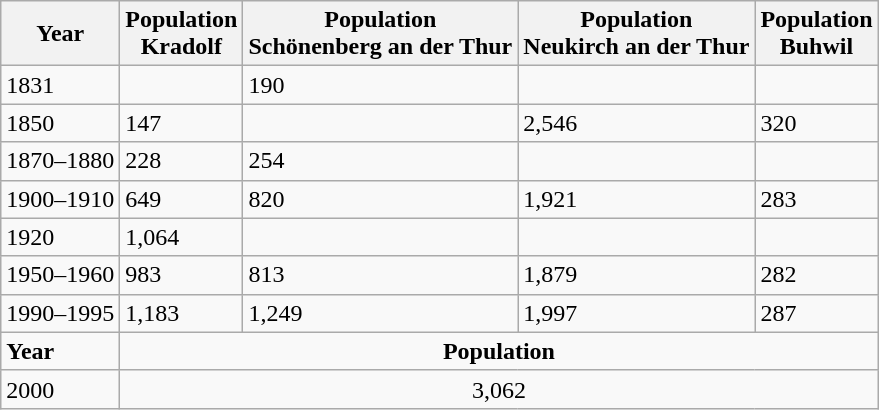<table class="wikitable">
<tr>
<th>Year</th>
<th>Population <br> Kradolf</th>
<th>Population <br> Schönenberg an der Thur</th>
<th>Population <br> Neukirch an der Thur</th>
<th>Population <br> Buhwil</th>
</tr>
<tr>
<td>1831</td>
<td></td>
<td>190</td>
<td></td>
<td></td>
</tr>
<tr>
<td>1850</td>
<td>147</td>
<td></td>
<td>2,546</td>
<td>320</td>
</tr>
<tr>
<td>1870–1880</td>
<td>228</td>
<td>254</td>
<td></td>
<td></td>
</tr>
<tr>
<td>1900–1910</td>
<td>649</td>
<td>820</td>
<td>1,921</td>
<td>283</td>
</tr>
<tr>
<td>1920</td>
<td>1,064</td>
<td></td>
<td></td>
<td></td>
</tr>
<tr>
<td>1950–1960</td>
<td>983</td>
<td>813</td>
<td>1,879</td>
<td>282</td>
</tr>
<tr>
<td>1990–1995</td>
<td>1,183</td>
<td>1,249</td>
<td>1,997</td>
<td>287</td>
</tr>
<tr>
<td colspan="1"><strong>Year</strong></td>
<td colspan="4" align ="center"><strong>Population</strong></td>
</tr>
<tr>
<td>2000</td>
<td colspan="4" align ="center">3,062</td>
</tr>
</table>
